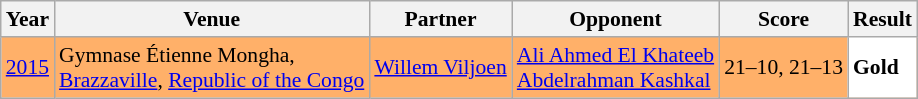<table class="sortable wikitable" style="font-size: 90%;">
<tr>
<th>Year</th>
<th>Venue</th>
<th>Partner</th>
<th>Opponent</th>
<th>Score</th>
<th>Result</th>
</tr>
<tr style="background:#FFB069">
<td align="center"><a href='#'>2015</a></td>
<td align="left">Gymnase Étienne Mongha,<br><a href='#'>Brazzaville</a>, <a href='#'>Republic of the Congo</a></td>
<td align="left"> <a href='#'>Willem Viljoen</a></td>
<td align="left"> <a href='#'>Ali Ahmed El Khateeb</a> <br>  <a href='#'>Abdelrahman Kashkal</a></td>
<td align="left">21–10, 21–13</td>
<td style="text-align:left; background:white"> <strong>Gold</strong></td>
</tr>
</table>
